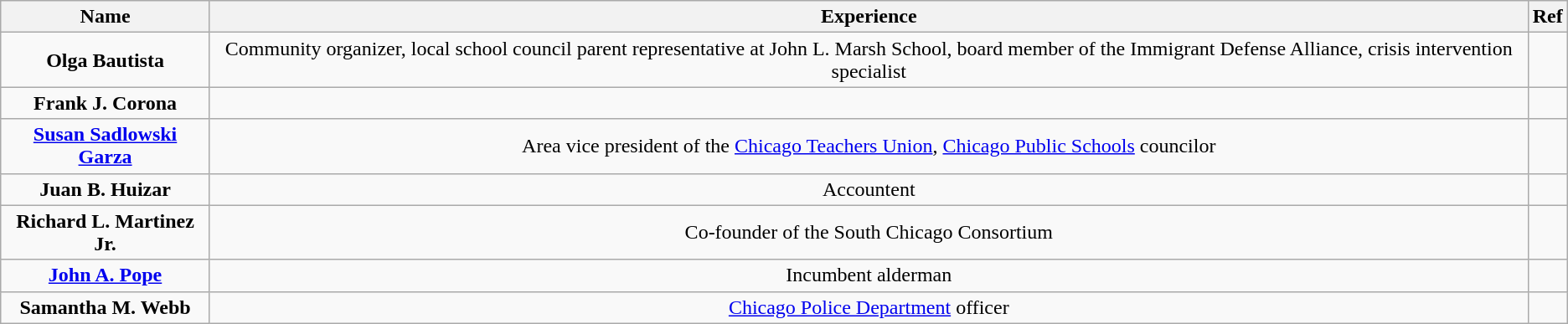<table class="wikitable" style="text-align:center">
<tr>
<th>Name</th>
<th>Experience</th>
<th>Ref</th>
</tr>
<tr>
<td><strong>Olga Bautista</strong></td>
<td>Community organizer, local school council parent representative at John L. Marsh School, board member of the Immigrant Defense Alliance, crisis intervention specialist</td>
<td></td>
</tr>
<tr>
<td><strong>Frank J. Corona</strong></td>
<td></td>
<td></td>
</tr>
<tr>
<td><strong><a href='#'>Susan Sadlowski Garza</a></strong></td>
<td>Area vice president of the <a href='#'>Chicago Teachers Union</a>, <a href='#'>Chicago Public Schools</a> councilor</td>
<td></td>
</tr>
<tr>
<td><strong>Juan B. Huizar</strong></td>
<td>Accountent</td>
<td></td>
</tr>
<tr>
<td><strong>Richard L. Martinez Jr.</strong></td>
<td>Co-founder of the South Chicago Consortium</td>
<td></td>
</tr>
<tr>
<td><strong><a href='#'>John A. Pope</a></strong></td>
<td>Incumbent alderman</td>
<td></td>
</tr>
<tr>
<td><strong>Samantha M. Webb</strong></td>
<td><a href='#'>Chicago Police Department</a> officer</td>
<td></td>
</tr>
</table>
